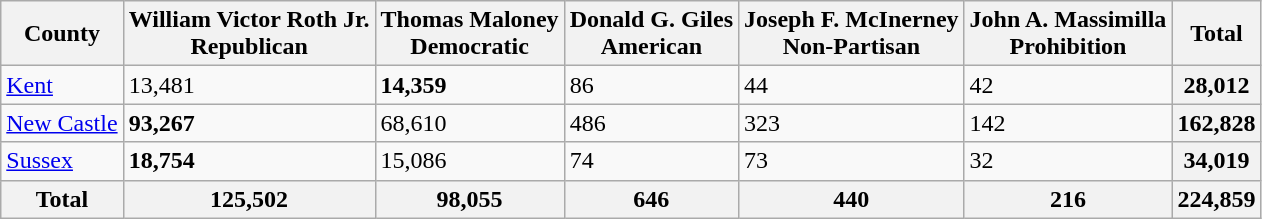<table class="wikitable">
<tr>
<th>County</th>
<th><strong>William Victor Roth Jr.</strong><br>Republican</th>
<th>Thomas Maloney<br>Democratic</th>
<th>Donald G. Giles<br>American</th>
<th>Joseph F. McInerney<br>Non-Partisan</th>
<th>John A. Massimilla<br>Prohibition</th>
<th>Total</th>
</tr>
<tr>
<td><a href='#'>Kent</a></td>
<td>13,481</td>
<td><strong>14,359</strong></td>
<td>86</td>
<td>44</td>
<td>42</td>
<th>28,012</th>
</tr>
<tr>
<td><a href='#'>New Castle</a></td>
<td><strong>93,267</strong></td>
<td>68,610</td>
<td>486</td>
<td>323</td>
<td>142</td>
<th>162,828</th>
</tr>
<tr>
<td><a href='#'>Sussex</a></td>
<td><strong>18,754</strong></td>
<td>15,086</td>
<td>74</td>
<td>73</td>
<td>32</td>
<th>34,019</th>
</tr>
<tr>
<th>Total</th>
<th>125,502</th>
<th>98,055</th>
<th>646</th>
<th>440</th>
<th>216</th>
<th>224,859</th>
</tr>
</table>
